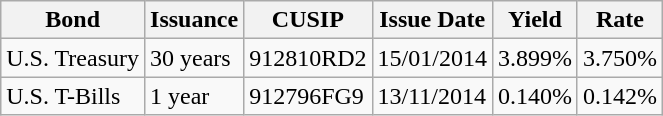<table class="wikitable">
<tr>
<th>Bond</th>
<th>Issuance</th>
<th>CUSIP</th>
<th>Issue Date</th>
<th>Yield</th>
<th>Rate</th>
</tr>
<tr>
<td>U.S. Treasury</td>
<td>30 years</td>
<td>912810RD2</td>
<td>15/01/2014</td>
<td>3.899%</td>
<td>3.750%</td>
</tr>
<tr>
<td>U.S. T-Bills</td>
<td>1 year</td>
<td>912796FG9</td>
<td>13/11/2014</td>
<td>0.140%</td>
<td>0.142%</td>
</tr>
</table>
